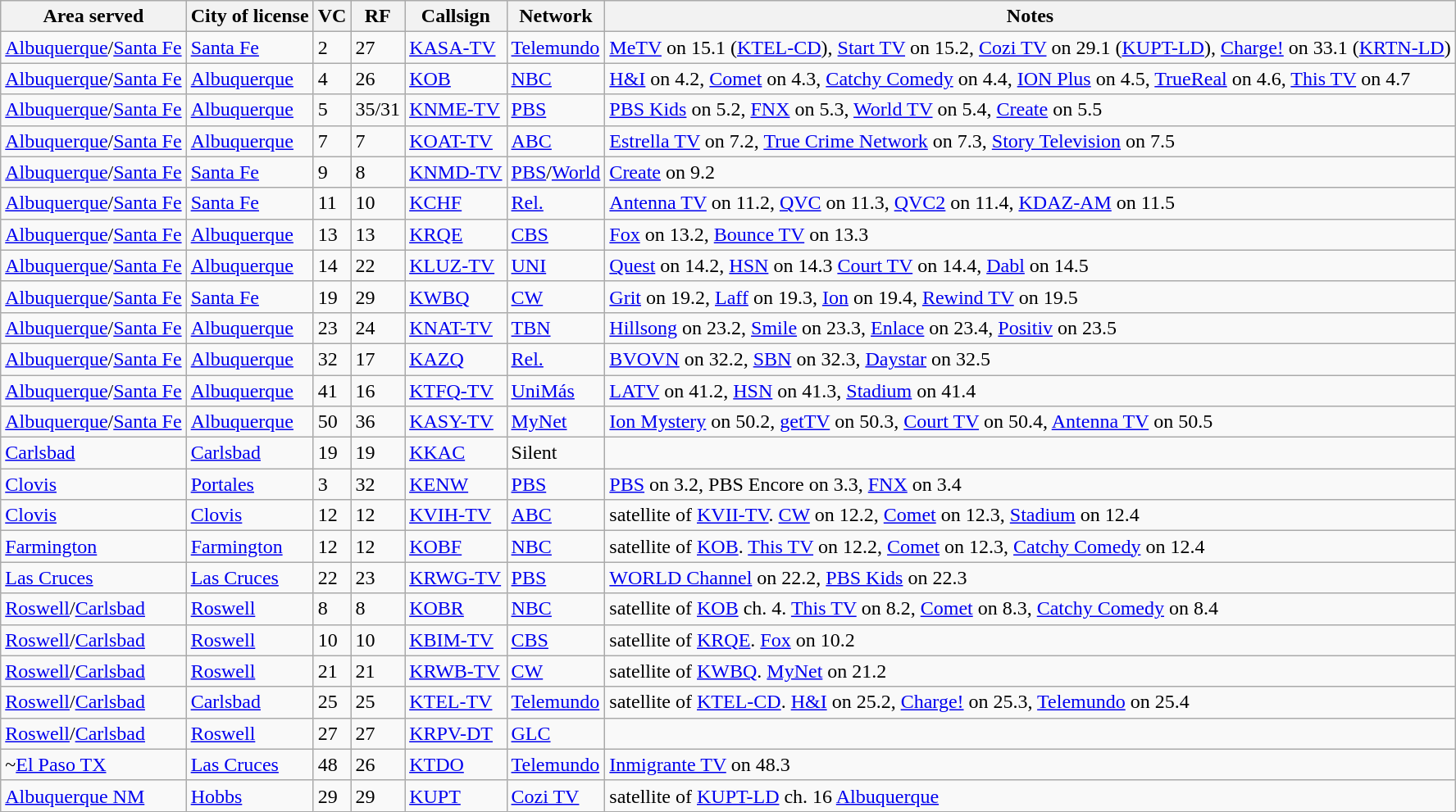<table class="sortable wikitable" style="margin: 1em 1em 1em 0; background: #f9f9f9;">
<tr>
<th>Area served</th>
<th>City of license</th>
<th>VC</th>
<th>RF</th>
<th>Callsign</th>
<th>Network</th>
<th class="unsortable">Notes</th>
</tr>
<tr style="vertical-align: top; text-align: left;">
<td><a href='#'>Albuquerque</a>/<a href='#'>Santa Fe</a></td>
<td><a href='#'>Santa Fe</a></td>
<td>2</td>
<td>27</td>
<td><a href='#'>KASA-TV</a></td>
<td><a href='#'>Telemundo</a></td>
<td><a href='#'>MeTV</a> on 15.1 (<a href='#'>KTEL-CD</a>), <a href='#'>Start TV</a> on 15.2, <a href='#'>Cozi TV</a> on 29.1 (<a href='#'>KUPT-LD</a>), <a href='#'>Charge!</a> on 33.1 (<a href='#'>KRTN-LD</a>)</td>
</tr>
<tr style="vertical-align: top; text-align: left;">
<td><a href='#'>Albuquerque</a>/<a href='#'>Santa Fe</a></td>
<td><a href='#'>Albuquerque</a></td>
<td>4</td>
<td>26</td>
<td><a href='#'>KOB</a></td>
<td><a href='#'>NBC</a></td>
<td><a href='#'>H&I</a> on 4.2, <a href='#'>Comet</a> on 4.3, <a href='#'>Catchy Comedy</a> on 4.4, <a href='#'>ION Plus</a> on 4.5, <a href='#'>TrueReal</a> on 4.6, <a href='#'>This TV</a> on 4.7</td>
</tr>
<tr style="vertical-align: top; text-align: left;">
<td><a href='#'>Albuquerque</a>/<a href='#'>Santa Fe</a></td>
<td><a href='#'>Albuquerque</a></td>
<td>5</td>
<td>35/31</td>
<td><a href='#'>KNME-TV</a></td>
<td><a href='#'>PBS</a></td>
<td><a href='#'>PBS Kids</a> on 5.2, <a href='#'>FNX</a> on 5.3, <a href='#'>World TV</a> on 5.4, <a href='#'>Create</a> on 5.5</td>
</tr>
<tr style="vertical-align: top; text-align: left;">
<td><a href='#'>Albuquerque</a>/<a href='#'>Santa Fe</a></td>
<td><a href='#'>Albuquerque</a></td>
<td>7</td>
<td>7</td>
<td><a href='#'>KOAT-TV</a></td>
<td><a href='#'>ABC</a></td>
<td><a href='#'>Estrella TV</a> on 7.2, <a href='#'>True Crime Network</a> on 7.3, <a href='#'>Story Television</a> on 7.5</td>
</tr>
<tr style="vertical-align: top; text-align: left;">
<td><a href='#'>Albuquerque</a>/<a href='#'>Santa Fe</a></td>
<td><a href='#'>Santa Fe</a></td>
<td>9</td>
<td>8</td>
<td><a href='#'>KNMD-TV</a></td>
<td><a href='#'>PBS</a>/<a href='#'>World</a></td>
<td><a href='#'>Create</a> on 9.2</td>
</tr>
<tr style="vertical-align: top; text-align: left;">
<td><a href='#'>Albuquerque</a>/<a href='#'>Santa Fe</a></td>
<td><a href='#'>Santa Fe</a></td>
<td>11</td>
<td>10</td>
<td><a href='#'>KCHF</a></td>
<td><a href='#'>Rel.</a></td>
<td><a href='#'>Antenna TV</a> on 11.2, <a href='#'>QVC</a> on 11.3, <a href='#'>QVC2</a> on 11.4, <a href='#'>KDAZ-AM</a> on 11.5</td>
</tr>
<tr style="vertical-align: top; text-align: left;">
<td><a href='#'>Albuquerque</a>/<a href='#'>Santa Fe</a></td>
<td><a href='#'>Albuquerque</a></td>
<td>13</td>
<td>13</td>
<td><a href='#'>KRQE</a></td>
<td><a href='#'>CBS</a></td>
<td><a href='#'>Fox</a> on 13.2, <a href='#'>Bounce TV</a> on 13.3</td>
</tr>
<tr style="vertical-align: top; text-align: left;">
<td><a href='#'>Albuquerque</a>/<a href='#'>Santa Fe</a></td>
<td><a href='#'>Albuquerque</a></td>
<td>14</td>
<td>22</td>
<td><a href='#'>KLUZ-TV</a></td>
<td><a href='#'>UNI</a></td>
<td><a href='#'>Quest</a> on 14.2, <a href='#'>HSN</a> on 14.3 <a href='#'>Court TV</a> on 14.4, <a href='#'>Dabl</a> on 14.5</td>
</tr>
<tr style="vertical-align: top; text-align: left;">
<td><a href='#'>Albuquerque</a>/<a href='#'>Santa Fe</a></td>
<td><a href='#'>Santa Fe</a></td>
<td>19</td>
<td>29</td>
<td><a href='#'>KWBQ</a></td>
<td><a href='#'>CW</a></td>
<td><a href='#'>Grit</a> on 19.2, <a href='#'>Laff</a> on 19.3, <a href='#'>Ion</a> on 19.4, <a href='#'>Rewind TV</a> on 19.5</td>
</tr>
<tr style="vertical-align: top; text-align: left;">
<td><a href='#'>Albuquerque</a>/<a href='#'>Santa Fe</a></td>
<td><a href='#'>Albuquerque</a></td>
<td>23</td>
<td>24</td>
<td><a href='#'>KNAT-TV</a></td>
<td><a href='#'>TBN</a></td>
<td><a href='#'>Hillsong</a> on 23.2, <a href='#'>Smile</a> on 23.3, <a href='#'>Enlace</a> on 23.4, <a href='#'>Positiv</a> on 23.5</td>
</tr>
<tr style="vertical-align: top; text-align: left;">
<td><a href='#'>Albuquerque</a>/<a href='#'>Santa Fe</a></td>
<td><a href='#'>Albuquerque</a></td>
<td>32</td>
<td>17</td>
<td><a href='#'>KAZQ</a></td>
<td><a href='#'>Rel.</a></td>
<td><a href='#'>BVOVN</a> on 32.2, <a href='#'>SBN</a> on 32.3, <a href='#'>Daystar</a> on 32.5</td>
</tr>
<tr style="vertical-align: top; text-align: left;">
<td><a href='#'>Albuquerque</a>/<a href='#'>Santa Fe</a></td>
<td><a href='#'>Albuquerque</a></td>
<td>41</td>
<td>16</td>
<td><a href='#'>KTFQ-TV</a></td>
<td><a href='#'>UniMás</a></td>
<td><a href='#'>LATV</a> on 41.2, <a href='#'>HSN</a> on 41.3, <a href='#'>Stadium</a> on 41.4</td>
</tr>
<tr style="vertical-align: top; text-align: left;">
<td><a href='#'>Albuquerque</a>/<a href='#'>Santa Fe</a></td>
<td><a href='#'>Albuquerque</a></td>
<td>50</td>
<td>36</td>
<td><a href='#'>KASY-TV</a></td>
<td><a href='#'>MyNet</a></td>
<td><a href='#'>Ion Mystery</a> on 50.2, <a href='#'>getTV</a> on 50.3, <a href='#'>Court TV</a> on 50.4, <a href='#'>Antenna TV</a> on 50.5</td>
</tr>
<tr style="vertical-align: top; text-align: left;">
<td><a href='#'>Carlsbad</a></td>
<td><a href='#'>Carlsbad</a></td>
<td>19</td>
<td>19</td>
<td><a href='#'>KKAC</a></td>
<td>Silent</td>
<td></td>
</tr>
<tr style="vertical-align: top; text-align: left;">
<td><a href='#'>Clovis</a></td>
<td><a href='#'>Portales</a></td>
<td>3</td>
<td>32</td>
<td><a href='#'>KENW</a></td>
<td><a href='#'>PBS</a></td>
<td><a href='#'>PBS</a> on 3.2, PBS Encore on 3.3, <a href='#'>FNX</a> on 3.4</td>
</tr>
<tr style="vertical-align: top; text-align: left;">
<td><a href='#'>Clovis</a></td>
<td><a href='#'>Clovis</a></td>
<td>12</td>
<td>12</td>
<td><a href='#'>KVIH-TV</a></td>
<td><a href='#'>ABC</a></td>
<td>satellite of <a href='#'>KVII-TV</a>. <a href='#'>CW</a> on 12.2, <a href='#'>Comet</a> on 12.3, <a href='#'>Stadium</a> on 12.4</td>
</tr>
<tr style="vertical-align: top; text-align: left;">
<td><a href='#'>Farmington</a></td>
<td><a href='#'>Farmington</a></td>
<td>12</td>
<td>12</td>
<td><a href='#'>KOBF</a></td>
<td><a href='#'>NBC</a></td>
<td>satellite of <a href='#'>KOB</a>. <a href='#'>This TV</a> on 12.2, <a href='#'>Comet</a> on 12.3, <a href='#'>Catchy Comedy</a> on 12.4</td>
</tr>
<tr style="vertical-align: top; text-align: left;">
<td><a href='#'>Las Cruces</a></td>
<td><a href='#'>Las Cruces</a></td>
<td>22</td>
<td>23</td>
<td><a href='#'>KRWG-TV</a></td>
<td><a href='#'>PBS</a></td>
<td><a href='#'>WORLD Channel</a> on 22.2, <a href='#'>PBS Kids</a> on 22.3</td>
</tr>
<tr style="vertical-align: top; text-align: left;">
<td><a href='#'>Roswell</a>/<a href='#'>Carlsbad</a></td>
<td><a href='#'>Roswell</a></td>
<td>8</td>
<td>8</td>
<td><a href='#'>KOBR</a></td>
<td><a href='#'>NBC</a></td>
<td>satellite of <a href='#'>KOB</a> ch. 4. <a href='#'>This TV</a> on 8.2, <a href='#'>Comet</a> on 8.3, <a href='#'>Catchy Comedy</a> on 8.4</td>
</tr>
<tr style="vertical-align: top; text-align: left;">
<td><a href='#'>Roswell</a>/<a href='#'>Carlsbad</a></td>
<td><a href='#'>Roswell</a></td>
<td>10</td>
<td>10</td>
<td><a href='#'>KBIM-TV</a></td>
<td><a href='#'>CBS</a></td>
<td>satellite of <a href='#'>KRQE</a>. <a href='#'>Fox</a> on 10.2</td>
</tr>
<tr style="vertical-align: top; text-align: left;">
<td><a href='#'>Roswell</a>/<a href='#'>Carlsbad</a></td>
<td><a href='#'>Roswell</a></td>
<td>21</td>
<td>21</td>
<td><a href='#'>KRWB-TV</a></td>
<td><a href='#'>CW</a></td>
<td>satellite of <a href='#'>KWBQ</a>. <a href='#'>MyNet</a> on 21.2</td>
</tr>
<tr style="vertical-align: top; text-align: left;">
<td><a href='#'>Roswell</a>/<a href='#'>Carlsbad</a></td>
<td><a href='#'>Carlsbad</a></td>
<td>25</td>
<td>25</td>
<td><a href='#'>KTEL-TV</a></td>
<td><a href='#'>Telemundo</a></td>
<td>satellite of <a href='#'>KTEL-CD</a>. <a href='#'>H&I</a> on 25.2, <a href='#'>Charge!</a> on 25.3, <a href='#'>Telemundo</a> on 25.4</td>
</tr>
<tr style="vertical-align: top; text-align: left;">
<td><a href='#'>Roswell</a>/<a href='#'>Carlsbad</a></td>
<td><a href='#'>Roswell</a></td>
<td>27</td>
<td>27</td>
<td><a href='#'>KRPV-DT</a></td>
<td><a href='#'>GLC</a></td>
<td></td>
</tr>
<tr style="vertical-align: top; text-align: left;">
<td>~<a href='#'>El Paso TX</a></td>
<td><a href='#'>Las Cruces</a></td>
<td>48</td>
<td>26</td>
<td><a href='#'>KTDO</a></td>
<td><a href='#'>Telemundo</a></td>
<td><a href='#'>Inmigrante TV</a> on 48.3</td>
</tr>
<tr style="vertical-align: top; text-align: left;">
<td><a href='#'>Albuquerque NM</a></td>
<td><a href='#'>Hobbs</a></td>
<td>29</td>
<td>29</td>
<td><a href='#'>KUPT</a></td>
<td><a href='#'>Cozi TV</a></td>
<td>satellite of <a href='#'>KUPT-LD</a> ch. 16 <a href='#'>Albuquerque</a></td>
</tr>
</table>
